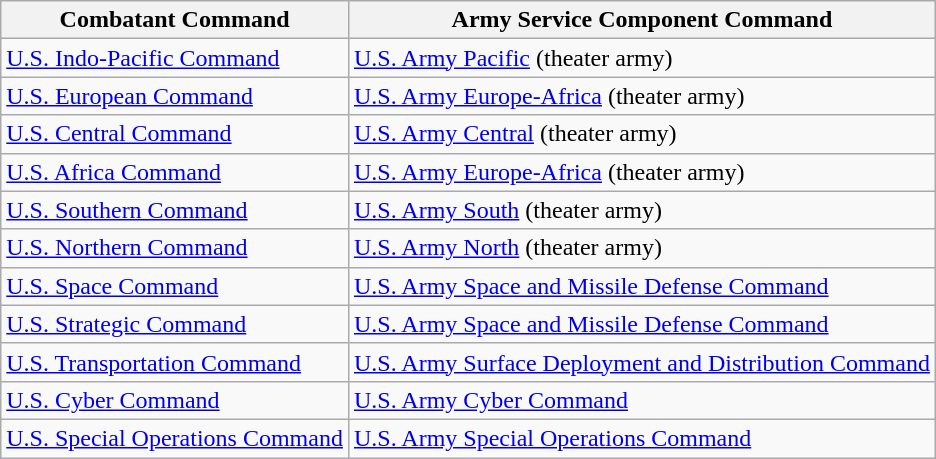<table class="wikitable">
<tr>
<th>Combatant Command</th>
<th>Army Service Component Command</th>
</tr>
<tr>
<td><a href='#'>U.S. Indo-Pacific Command</a></td>
<td><a href='#'>U.S. Army Pacific</a> (theater army)</td>
</tr>
<tr>
<td><a href='#'>U.S. European Command</a></td>
<td><a href='#'>U.S. Army Europe-Africa</a> (theater army)</td>
</tr>
<tr>
<td><a href='#'>U.S. Central Command</a></td>
<td><a href='#'>U.S. Army Central</a> (theater army)</td>
</tr>
<tr>
<td><a href='#'>U.S. Africa Command</a></td>
<td><a href='#'>U.S. Army Europe-Africa</a> (theater army)</td>
</tr>
<tr>
<td><a href='#'>U.S. Southern Command</a></td>
<td><a href='#'>U.S. Army South</a> (theater army)</td>
</tr>
<tr>
<td><a href='#'>U.S. Northern Command</a></td>
<td><a href='#'>U.S. Army North</a> (theater army)</td>
</tr>
<tr>
<td><a href='#'>U.S. Space Command</a></td>
<td><a href='#'>U.S. Army Space and Missile Defense Command</a></td>
</tr>
<tr>
<td><a href='#'>U.S. Strategic Command</a></td>
<td><a href='#'>U.S. Army Space and Missile Defense Command</a></td>
</tr>
<tr>
<td><a href='#'>U.S. Transportation Command</a></td>
<td><a href='#'>U.S. Army Surface Deployment and Distribution Command</a></td>
</tr>
<tr>
<td><a href='#'>U.S. Cyber Command</a></td>
<td><a href='#'>U.S. Army Cyber Command</a></td>
</tr>
<tr>
<td><a href='#'>U.S. Special Operations Command</a></td>
<td><a href='#'>U.S. Army Special Operations Command</a></td>
</tr>
</table>
